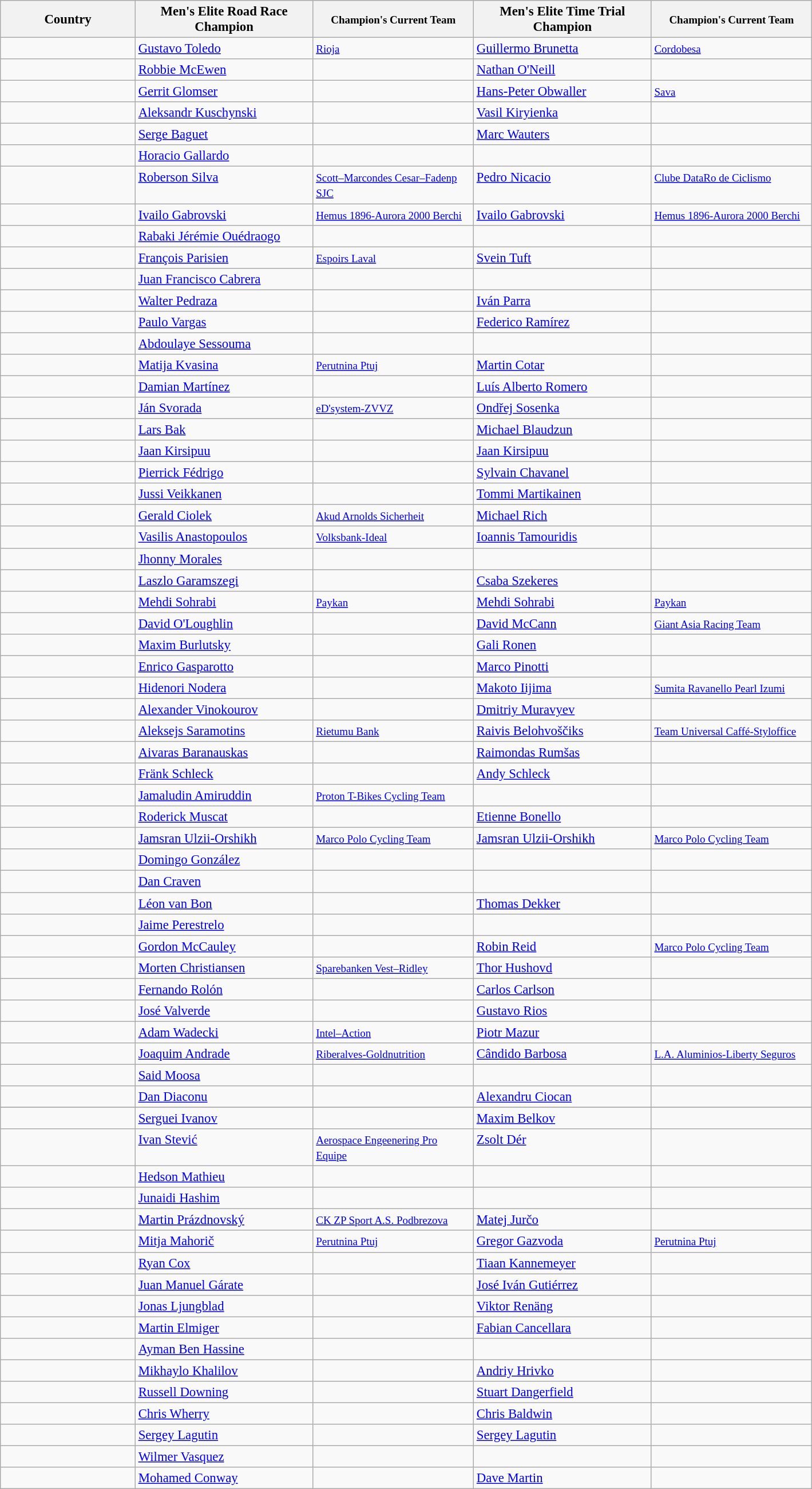<table class="wikitable sortable" style="font-size: 95%;">
<tr>
<th width=150px>Country</th>
<th width="200">Men's Elite Road Race Champion</th>
<th width="180"><small>Champion's Current Team</small></th>
<th width="200">Men's Elite Time Trial Champion</th>
<th width="180"><small>Champion's Current Team</small></th>
</tr>
<tr align="left" valign=top>
<td></td>
<td><a href='#'>Gustavo Toledo</a></td>
<td><small><a href='#'>Rioja</a></small></td>
<td><a href='#'>Guillermo Brunetta</a></td>
<td><small><a href='#'>Cordobesa</a></small></td>
</tr>
<tr align="left" valign=top>
<td></td>
<td><a href='#'>Robbie McEwen</a></td>
<td><small></small></td>
<td><a href='#'>Nathan O'Neill</a></td>
<td><small></small></td>
</tr>
<tr align="left" valign=top>
<td></td>
<td><a href='#'>Gerrit Glomser</a></td>
<td><small></small></td>
<td><a href='#'>Hans-Peter Obwaller</a></td>
<td><small><a href='#'>Sava</a></small></td>
</tr>
<tr align="left" valign=top>
<td></td>
<td><a href='#'>Aleksandr Kuschynski</a></td>
<td><small></small></td>
<td><a href='#'>Vasil Kiryienka</a></td>
<td></td>
</tr>
<tr align="left" valign=top>
<td></td>
<td><a href='#'>Serge Baguet</a></td>
<td><small></small></td>
<td><a href='#'>Marc Wauters</a></td>
<td><small></small></td>
</tr>
<tr align="left" valign=top>
<td></td>
<td><a href='#'>Horacio Gallardo</a></td>
<td></td>
<td></td>
<td></td>
</tr>
<tr align="left" valign=top>
<td></td>
<td><a href='#'>Roberson Silva</a></td>
<td><small><a href='#'>Scott–Marcondes Cesar–Fadenp SJC</a></small></td>
<td><a href='#'>Pedro Nicacio</a></td>
<td><small><a href='#'>Clube DataRo de Ciclismo</a></small></td>
</tr>
<tr align="left" valign=top>
<td></td>
<td><a href='#'>Ivailo Gabrovski</a></td>
<td><small><a href='#'>Hemus 1896-Aurora 2000 Berchi</a></small></td>
<td><a href='#'>Ivailo Gabrovski</a></td>
<td><small><a href='#'>Hemus 1896-Aurora 2000 Berchi</a></small></td>
</tr>
<tr align="left" valign=top>
<td></td>
<td><a href='#'>Rabaki Jérémie Ouédraogo</a></td>
<td></td>
<td></td>
<td></td>
</tr>
<tr align="left" valign=top>
<td></td>
<td><a href='#'>François Parisien</a></td>
<td><small><a href='#'>Espoirs Laval</a></small></td>
<td><a href='#'>Svein Tuft</a></td>
<td><small></small></td>
</tr>
<tr align="left" valign=top>
<td></td>
<td><a href='#'>Juan Francisco Cabrera</a></td>
<td></td>
<td></td>
<td></td>
</tr>
<tr align="left" valign=top>
<td></td>
<td><a href='#'>Walter Pedraza</a></td>
<td></td>
<td><a href='#'>Iván Parra</a></td>
<td><small></small></td>
</tr>
<tr align="left" valign=top>
<td></td>
<td><a href='#'>Paulo Vargas</a></td>
<td></td>
<td><a href='#'>Federico Ramírez</a></td>
<td></td>
</tr>
<tr align="left" valign=top>
<td></td>
<td><a href='#'>Abdoulaye Sessouma</a></td>
<td></td>
<td></td>
<td></td>
</tr>
<tr align="left" valign=top>
<td></td>
<td><a href='#'>Matija Kvasina</a></td>
<td><small><a href='#'>Perutnina Ptuj</a></small></td>
<td><a href='#'>Martin Cotar</a></td>
<td></td>
</tr>
<tr align="left" valign=top>
<td></td>
<td><a href='#'>Damian Martínez</a></td>
<td></td>
<td><a href='#'>Luís Alberto Romero</a></td>
<td></td>
</tr>
<tr align="left" valign=top>
<td></td>
<td><a href='#'>Ján Svorada</a></td>
<td><small><a href='#'>eD'system-ZVVZ</a></small></td>
<td><a href='#'>Ondřej Sosenka</a></td>
<td><small></small></td>
</tr>
<tr align="left" valign=top>
<td></td>
<td><a href='#'>Lars Bak</a></td>
<td><small></small></td>
<td><a href='#'>Michael Blaudzun</a></td>
<td><small></small></td>
</tr>
<tr align="left" valign=top>
<td></td>
<td><a href='#'>Jaan Kirsipuu</a></td>
<td><small></small></td>
<td><a href='#'>Jaan Kirsipuu</a></td>
<td><small></small></td>
</tr>
<tr align="left" valign=top>
<td></td>
<td><a href='#'>Pierrick Fédrigo</a></td>
<td><small></small></td>
<td><a href='#'>Sylvain Chavanel</a></td>
<td><small></small></td>
</tr>
<tr align="left" valign=top>
<td></td>
<td><a href='#'>Jussi Veikkanen</a></td>
<td><small></small></td>
<td><a href='#'>Tommi Martikainen</a></td>
<td></td>
</tr>
<tr align="left" valign=top>
<td></td>
<td><a href='#'>Gerald Ciolek</a></td>
<td><small><a href='#'>Akud Arnolds Sicherheit</a></small></td>
<td><a href='#'>Michael Rich</a></td>
<td><small></small></td>
</tr>
<tr align="left" valign=top>
<td></td>
<td><a href='#'>Vasilis Anastopoulos</a></td>
<td><small><a href='#'>Volksbank-Ideal</a></small></td>
<td><a href='#'>Ioannis Tamouridis</a></td>
<td></td>
</tr>
<tr align="left" valign=top>
<td></td>
<td><a href='#'>Jhonny Morales</a></td>
<td></td>
<td></td>
<td></td>
</tr>
<tr align="left" valign=top>
<td></td>
<td><a href='#'>Laszlo Garamszegi</a></td>
<td></td>
<td><a href='#'>Csaba Szekeres</a></td>
<td></td>
</tr>
<tr align="left" valign=top>
<td></td>
<td><a href='#'>Mehdi Sohrabi</a></td>
<td><small><a href='#'>Paykan</a></small></td>
<td><a href='#'>Mehdi Sohrabi</a></td>
<td><small><a href='#'>Paykan</a></small></td>
</tr>
<tr align="left" valign=top>
<td></td>
<td><a href='#'>David O'Loughlin</a></td>
<td><small></small></td>
<td><a href='#'>David McCann</a></td>
<td><small><a href='#'>Giant Asia Racing Team</a></small></td>
</tr>
<tr align="left" valign=top>
<td></td>
<td><a href='#'>Maxim Burlutsky</a></td>
<td></td>
<td><a href='#'>Gali Ronen</a></td>
<td></td>
</tr>
<tr align="left" valign=top>
<td></td>
<td><a href='#'>Enrico Gasparotto</a></td>
<td><small></small></td>
<td><a href='#'>Marco Pinotti</a></td>
<td><small></small></td>
</tr>
<tr align="left" valign=top>
<td></td>
<td><a href='#'>Hidenori Nodera</a></td>
<td><small></small></td>
<td><a href='#'>Makoto Iijima</a></td>
<td><small><a href='#'>Sumita Ravanello Pearl Izumi</a></small></td>
</tr>
<tr align="left" valign=top>
<td></td>
<td><a href='#'>Alexander Vinokourov</a></td>
<td><small></small></td>
<td><a href='#'>Dmitriy Muravyev</a></td>
<td><small></small></td>
</tr>
<tr align="left" valign=top>
<td></td>
<td><a href='#'>Aleksejs Saramotins</a></td>
<td><small><a href='#'>Rietumu Bank</a></small></td>
<td><a href='#'>Raivis Belohvoščiks</a></td>
<td><small><a href='#'>Team Universal Caffé-Styloffice</a></small></td>
</tr>
<tr align="left" valign=top>
<td></td>
<td><a href='#'>Aivaras Baranauskas</a></td>
<td></td>
<td><a href='#'>Raimondas Rumšas</a></td>
<td></td>
</tr>
<tr align="left" valign=top>
<td></td>
<td><a href='#'>Fränk Schleck</a></td>
<td><small></small></td>
<td><a href='#'>Andy Schleck</a></td>
<td><small></small></td>
</tr>
<tr align="left" valign=top>
<td></td>
<td><a href='#'>Jamaludin Amiruddin</a></td>
<td><small><a href='#'>Proton T-Bikes Cycling Team</a></small></td>
<td></td>
<td></td>
</tr>
<tr align="left" valign=top>
<td></td>
<td><a href='#'>Roderick Muscat</a></td>
<td></td>
<td><a href='#'>Etienne Bonello</a></td>
<td></td>
</tr>
<tr align="left" valign=top>
<td></td>
<td><a href='#'>Jamsran Ulzii-Orshikh</a></td>
<td><small><a href='#'>Marco Polo Cycling Team</a></small></td>
<td><a href='#'>Jamsran Ulzii-Orshikh</a></td>
<td><small><a href='#'>Marco Polo Cycling Team</a></small></td>
</tr>
<tr align="left" valign=top>
<td></td>
<td><a href='#'>Domingo González</a></td>
<td></td>
<td></td>
<td></td>
</tr>
<tr align="left" valign=top>
<td></td>
<td><a href='#'>Dan Craven</a></td>
<td></td>
<td></td>
<td></td>
</tr>
<tr align="left" valign=top>
<td></td>
<td><a href='#'>Léon van Bon</a></td>
<td><small></small></td>
<td><a href='#'>Thomas Dekker</a></td>
<td><small></small></td>
</tr>
<tr align="left" valign=top>
<td></td>
<td><a href='#'>Jaime Perestrelo</a></td>
<td></td>
<td></td>
<td></td>
</tr>
<tr align="left" valign=top>
<td></td>
<td><a href='#'>Gordon McCauley</a></td>
<td></td>
<td><a href='#'>Robin Reid</a></td>
<td><small><a href='#'>Marco Polo Cycling Team</a></small></td>
</tr>
<tr align="left" valign=top>
<td></td>
<td><a href='#'>Morten Christiansen</a></td>
<td><small><a href='#'>Sparebanken Vest–Ridley</a></small></td>
<td><a href='#'>Thor Hushovd</a></td>
<td><small></small></td>
</tr>
<tr align="left" valign=top>
<td></td>
<td><a href='#'>Fernando Rolón</a></td>
<td></td>
<td><a href='#'>Carlos Carlson</a></td>
<td></td>
</tr>
<tr align="left" valign=top>
<td></td>
<td><a href='#'>José Valverde</a></td>
<td></td>
<td><a href='#'>Gustavo Rios</a></td>
<td></td>
</tr>
<tr align="left" valign=top>
<td></td>
<td><a href='#'>Adam Wadecki</a></td>
<td><small><a href='#'>Intel–Action</a></small></td>
<td><a href='#'>Piotr Mazur</a></td>
<td></td>
</tr>
<tr align="left" valign=top>
<td></td>
<td><a href='#'>Joaquim Andrade</a></td>
<td><small><a href='#'>Riberalves-Goldnutrition</a></small></td>
<td><a href='#'>Cândido Barbosa</a></td>
<td><small><a href='#'>L.A. Aluminios-Liberty Seguros</a></small></td>
</tr>
<tr align="left" valign=top>
<td></td>
<td><a href='#'>Said Moosa</a></td>
<td></td>
<td></td>
<td></td>
</tr>
<tr align="left" valign=top>
<td></td>
<td><a href='#'>Dan Diaconu</a></td>
<td></td>
<td><a href='#'>Alexandru Ciocan</a></td>
<td></td>
</tr>
<tr align="left" valign=top>
</tr>
<tr align="left" valign=top>
<td></td>
<td><a href='#'>Serguei Ivanov</a></td>
<td><small></small></td>
<td><a href='#'>Maxim Belkov</a></td>
<td></td>
</tr>
<tr align="left" valign=top>
<td></td>
<td><a href='#'>Ivan Stević</a></td>
<td><small><a href='#'>Aerospace Engeenering Pro Equipe</a></small></td>
<td><a href='#'>Zsolt Dér</a></td>
<td></td>
</tr>
<tr align="left" valign=top>
<td></td>
<td><a href='#'>Hedson Mathieu</a></td>
<td></td>
<td></td>
<td></td>
</tr>
<tr align="left" valign=top>
<td></td>
<td><a href='#'>Junaidi Hashim</a></td>
<td></td>
<td></td>
<td></td>
</tr>
<tr align="left" valign=top>
<td></td>
<td><a href='#'>Martin Prázdnovský</a></td>
<td><small><a href='#'>CK ZP Sport A.S. Podbrezova</a></small></td>
<td><a href='#'>Matej Jurčo</a></td>
<td><small></small></td>
</tr>
<tr align="left" valign=top>
<td></td>
<td><a href='#'>Mitja Mahorič</a></td>
<td><small><a href='#'>Perutnina Ptuj</a></small></td>
<td><a href='#'>Gregor Gazvoda</a></td>
<td><small><a href='#'>Perutnina Ptuj</a></small></td>
</tr>
<tr align="left" valign=top>
<td></td>
<td><a href='#'>Ryan Cox</a></td>
<td><small></small></td>
<td><a href='#'>Tiaan Kannemeyer</a></td>
<td><small></small></td>
</tr>
<tr align="left" valign=top>
<td></td>
<td><a href='#'>Juan Manuel Gárate</a></td>
<td><small></small></td>
<td><a href='#'>José Iván Gutiérrez</a></td>
<td><small></small></td>
</tr>
<tr align="left" valign=top>
<td></td>
<td><a href='#'>Jonas Ljungblad</a></td>
<td><small></small></td>
<td><a href='#'>Viktor Renäng</a></td>
<td></td>
</tr>
<tr align="left" valign=top>
<td></td>
<td><a href='#'>Martin Elmiger</a></td>
<td><small></small></td>
<td><a href='#'>Fabian Cancellara</a></td>
<td><small></small></td>
</tr>
<tr align="left" valign=top>
<td></td>
<td><a href='#'>Ayman Ben Hassine</a></td>
<td></td>
<td></td>
<td></td>
</tr>
<tr align="left" valign=top>
<td></td>
<td><a href='#'>Mikhaylo Khalilov</a></td>
<td><small></small></td>
<td><a href='#'>Andriy Hrivko</a></td>
<td><small></small></td>
</tr>
<tr align="left" valign=top>
<td></td>
<td><a href='#'>Russell Downing</a></td>
<td><small></small></td>
<td><a href='#'>Stuart Dangerfield</a></td>
<td></td>
</tr>
<tr align="left" valign=top>
<td></td>
<td><a href='#'>Chris Wherry</a></td>
<td><small></small></td>
<td><a href='#'>Chris Baldwin</a></td>
<td><small></small></td>
</tr>
<tr align="left" valign=top>
<td></td>
<td><a href='#'>Sergey Lagutin</a></td>
<td><small></small></td>
<td><a href='#'>Sergey Lagutin</a></td>
<td><small></small></td>
</tr>
<tr align="left" valign=top>
<td></td>
<td><a href='#'>Wilmer Vasquez</a></td>
<td></td>
<td></td>
<td></td>
</tr>
<tr align="left" valign=top>
<td></td>
<td><a href='#'>Mohamed Conway</a></td>
<td></td>
<td><a href='#'>Dave Martin</a></td>
<td></td>
</tr>
</table>
